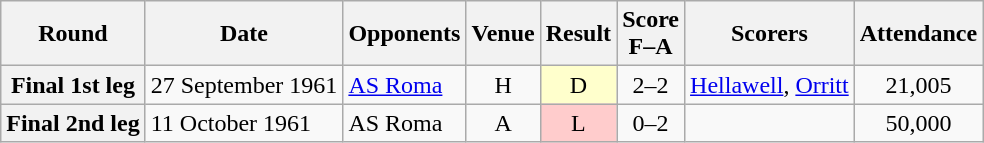<table class="wikitable plainrowheaders" style="text-align:center">
<tr>
<th scope="col">Round</th>
<th scope="col">Date</th>
<th scope="col">Opponents</th>
<th scope="col">Venue</th>
<th scope="col">Result</th>
<th scope="col">Score<br>F–A</th>
<th scope="col">Scorers</th>
<th scope="col">Attendance</th>
</tr>
<tr>
<th scope="row">Final 1st leg</th>
<td align="left">27 September 1961</td>
<td align="left"><a href='#'>AS Roma</a></td>
<td>H</td>
<td style=background:#ffc>D</td>
<td>2–2</td>
<td align="left"><a href='#'>Hellawell</a>, <a href='#'>Orritt</a></td>
<td>21,005</td>
</tr>
<tr>
<th scope="row">Final 2nd leg</th>
<td align="left">11 October 1961</td>
<td align="left">AS Roma</td>
<td>A</td>
<td style=background:#fcc>L</td>
<td>0–2</td>
<td></td>
<td>50,000</td>
</tr>
</table>
